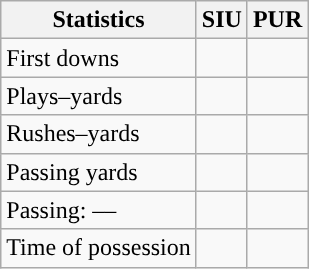<table class="wikitable" style="float:left">
<tr>
<th>Statistics</th>
<th>SIU</th>
<th>PUR</th>
</tr>
<tr>
<td>First downs</td>
<td></td>
<td></td>
</tr>
<tr>
<td>Plays–yards</td>
<td></td>
<td></td>
</tr>
<tr>
<td>Rushes–yards</td>
<td></td>
<td></td>
</tr>
<tr>
<td>Passing yards</td>
<td></td>
<td></td>
</tr>
<tr>
<td>Passing: ––</td>
<td></td>
<td></td>
</tr>
<tr>
<td>Time of possession</td>
<td></td>
<td></td>
</tr>
</table>
